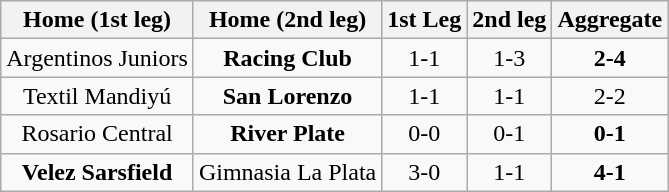<table class="wikitable" style="text-align: center;">
<tr>
<th>Home (1st leg)</th>
<th>Home (2nd leg)</th>
<th>1st Leg</th>
<th>2nd leg</th>
<th>Aggregate</th>
</tr>
<tr>
<td>Argentinos Juniors</td>
<td><strong>Racing Club</strong></td>
<td>1-1</td>
<td>1-3</td>
<td><strong>2-4</strong></td>
</tr>
<tr>
<td>Textil Mandiyú</td>
<td><strong>San Lorenzo</strong></td>
<td>1-1</td>
<td>1-1</td>
<td>2-2</td>
</tr>
<tr>
<td>Rosario Central</td>
<td><strong>River Plate</strong></td>
<td>0-0</td>
<td>0-1</td>
<td><strong>0-1</strong></td>
</tr>
<tr>
<td><strong>Velez Sarsfield</strong></td>
<td>Gimnasia La Plata</td>
<td>3-0</td>
<td>1-1</td>
<td><strong>4-1</strong></td>
</tr>
</table>
